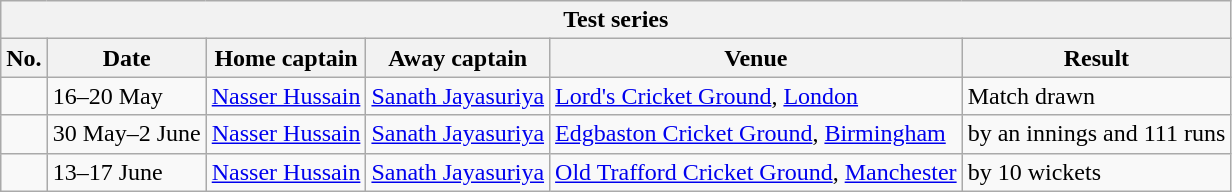<table class="wikitable">
<tr>
<th colspan="9">Test series</th>
</tr>
<tr>
<th>No.</th>
<th>Date</th>
<th>Home captain</th>
<th>Away captain</th>
<th>Venue</th>
<th>Result</th>
</tr>
<tr>
<td></td>
<td>16–20 May</td>
<td><a href='#'>Nasser Hussain</a></td>
<td><a href='#'>Sanath Jayasuriya</a></td>
<td><a href='#'>Lord's Cricket Ground</a>, <a href='#'>London</a></td>
<td>Match drawn</td>
</tr>
<tr>
<td></td>
<td>30 May–2 June</td>
<td><a href='#'>Nasser Hussain</a></td>
<td><a href='#'>Sanath Jayasuriya</a></td>
<td><a href='#'>Edgbaston Cricket Ground</a>, <a href='#'>Birmingham</a></td>
<td> by an innings and 111 runs</td>
</tr>
<tr>
<td></td>
<td>13–17 June</td>
<td><a href='#'>Nasser Hussain</a></td>
<td><a href='#'>Sanath Jayasuriya</a></td>
<td><a href='#'>Old Trafford Cricket Ground</a>, <a href='#'>Manchester</a></td>
<td> by 10 wickets</td>
</tr>
</table>
